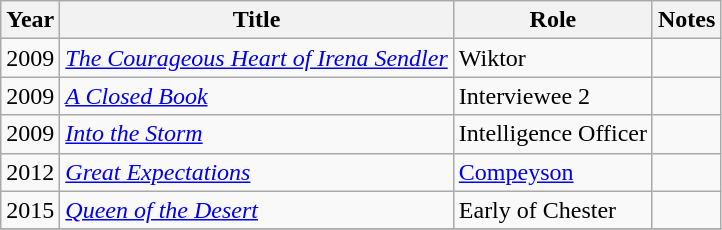<table class="wikitable sortable">
<tr>
<th>Year</th>
<th>Title</th>
<th>Role</th>
<th>Notes</th>
</tr>
<tr>
<td>2009</td>
<td><em><a href='#'>The Courageous Heart of Irena Sendler</a></em></td>
<td>Wiktor</td>
<td></td>
</tr>
<tr>
<td>2009</td>
<td><em><a href='#'>A Closed Book</a></em></td>
<td>Interviewee 2</td>
<td></td>
</tr>
<tr>
<td>2009</td>
<td><em><a href='#'>Into the Storm</a></em></td>
<td>Intelligence Officer</td>
<td></td>
</tr>
<tr>
<td>2012</td>
<td><em><a href='#'>Great Expectations</a></em></td>
<td><a href='#'>Compeyson</a></td>
<td></td>
</tr>
<tr>
<td>2015</td>
<td><em><a href='#'>Queen of the Desert</a></em></td>
<td>Early of Chester</td>
<td></td>
</tr>
<tr>
</tr>
</table>
